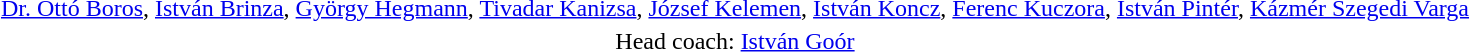<table style="text-align: center; margin-top: 2em; margin-left: auto; margin-right: auto">
<tr>
<td><a href='#'>Dr. Ottó Boros</a>, <a href='#'>István Brinza</a>, <a href='#'>György Hegmann</a>, <a href='#'>Tivadar Kanizsa</a>, <a href='#'>József Kelemen</a>, <a href='#'>István Koncz</a>, <a href='#'>Ferenc Kuczora</a>, <a href='#'>István Pintér</a>, <a href='#'>Kázmér Szegedi Varga</a></td>
</tr>
<tr>
<td>Head coach: <a href='#'>István Goór</a></td>
</tr>
</table>
